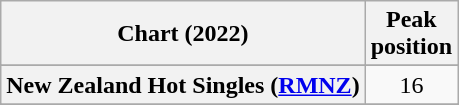<table class="wikitable sortable plainrowheaders" style="text-align:center">
<tr>
<th scope="col">Chart (2022)</th>
<th scope="col">Peak<br>position</th>
</tr>
<tr>
</tr>
<tr>
</tr>
<tr>
</tr>
<tr>
<th scope="row">New Zealand Hot Singles (<a href='#'>RMNZ</a>)</th>
<td>16</td>
</tr>
<tr>
</tr>
<tr>
</tr>
<tr>
</tr>
<tr>
</tr>
<tr>
</tr>
<tr>
</tr>
</table>
